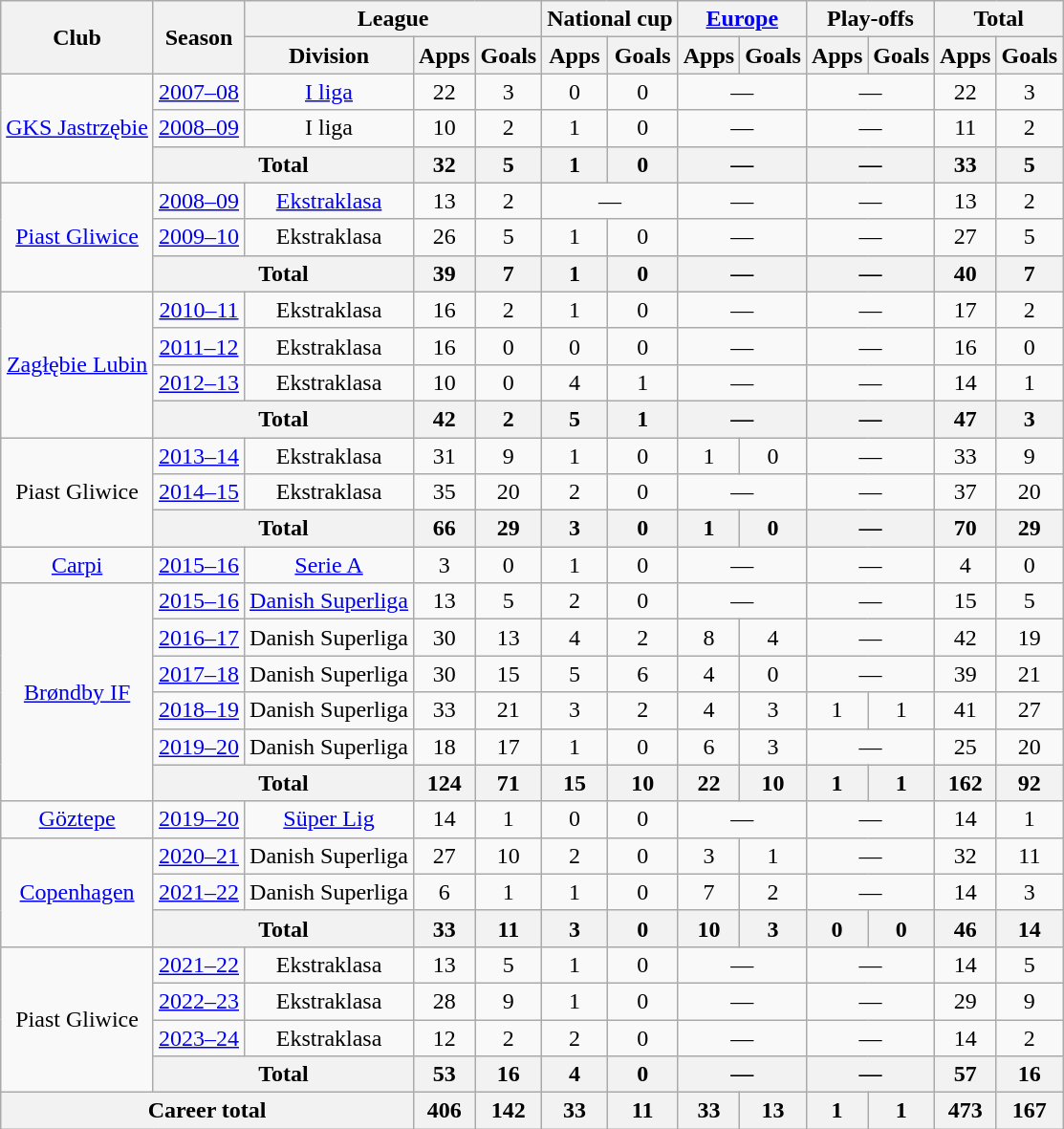<table class="wikitable" style="text-align:center">
<tr>
<th rowspan="2">Club</th>
<th rowspan="2">Season</th>
<th colspan="3">League</th>
<th colspan="2">National cup</th>
<th colspan="2"><a href='#'>Europe</a></th>
<th colspan="2">Play-offs</th>
<th colspan="2">Total</th>
</tr>
<tr>
<th>Division</th>
<th>Apps</th>
<th>Goals</th>
<th>Apps</th>
<th>Goals</th>
<th>Apps</th>
<th>Goals</th>
<th>Apps</th>
<th>Goals</th>
<th>Apps</th>
<th>Goals</th>
</tr>
<tr>
<td rowspan="3"><a href='#'>GKS Jastrzębie</a></td>
<td><a href='#'>2007–08</a></td>
<td><a href='#'>I liga</a></td>
<td>22</td>
<td>3</td>
<td>0</td>
<td>0</td>
<td colspan="2">—</td>
<td colspan="2">—</td>
<td>22</td>
<td>3</td>
</tr>
<tr>
<td><a href='#'>2008–09</a></td>
<td>I liga</td>
<td>10</td>
<td>2</td>
<td>1</td>
<td>0</td>
<td colspan="2">—</td>
<td colspan="2">—</td>
<td>11</td>
<td>2</td>
</tr>
<tr>
<th colspan="2">Total</th>
<th>32</th>
<th>5</th>
<th>1</th>
<th>0</th>
<th colspan="2">—</th>
<th colspan="2">—</th>
<th>33</th>
<th>5</th>
</tr>
<tr>
<td rowspan="3"><a href='#'>Piast Gliwice</a></td>
<td><a href='#'>2008–09</a></td>
<td><a href='#'>Ekstraklasa</a></td>
<td>13</td>
<td>2</td>
<td colspan="2">—</td>
<td colspan="2">—</td>
<td colspan="2">—</td>
<td>13</td>
<td>2</td>
</tr>
<tr>
<td><a href='#'>2009–10</a></td>
<td>Ekstraklasa</td>
<td>26</td>
<td>5</td>
<td>1</td>
<td>0</td>
<td colspan="2">—</td>
<td colspan="2">—</td>
<td>27</td>
<td>5</td>
</tr>
<tr>
<th colspan="2">Total</th>
<th>39</th>
<th>7</th>
<th>1</th>
<th>0</th>
<th colspan="2">—</th>
<th colspan="2">—</th>
<th>40</th>
<th>7</th>
</tr>
<tr>
<td rowspan="4"><a href='#'>Zagłębie Lubin</a></td>
<td><a href='#'>2010–11</a></td>
<td>Ekstraklasa</td>
<td>16</td>
<td>2</td>
<td>1</td>
<td>0</td>
<td colspan="2">—</td>
<td colspan="2">—</td>
<td>17</td>
<td>2</td>
</tr>
<tr>
<td><a href='#'>2011–12</a></td>
<td>Ekstraklasa</td>
<td>16</td>
<td>0</td>
<td>0</td>
<td>0</td>
<td colspan="2">—</td>
<td colspan="2">—</td>
<td>16</td>
<td>0</td>
</tr>
<tr>
<td><a href='#'>2012–13</a></td>
<td>Ekstraklasa</td>
<td>10</td>
<td>0</td>
<td>4</td>
<td>1</td>
<td colspan="2">—</td>
<td colspan="2">—</td>
<td>14</td>
<td>1</td>
</tr>
<tr>
<th colspan="2">Total</th>
<th>42</th>
<th>2</th>
<th>5</th>
<th>1</th>
<th colspan="2">—</th>
<th colspan="2">—</th>
<th>47</th>
<th>3</th>
</tr>
<tr>
<td rowspan="3">Piast Gliwice</td>
<td><a href='#'>2013–14</a></td>
<td>Ekstraklasa</td>
<td>31</td>
<td>9</td>
<td>1</td>
<td>0</td>
<td>1</td>
<td>0</td>
<td colspan="2">—</td>
<td>33</td>
<td>9</td>
</tr>
<tr>
<td><a href='#'>2014–15</a></td>
<td>Ekstraklasa</td>
<td>35</td>
<td>20</td>
<td>2</td>
<td>0</td>
<td colspan="2">—</td>
<td colspan="2">—</td>
<td>37</td>
<td>20</td>
</tr>
<tr>
<th colspan="2">Total</th>
<th>66</th>
<th>29</th>
<th>3</th>
<th>0</th>
<th>1</th>
<th>0</th>
<th colspan="2">—</th>
<th>70</th>
<th>29</th>
</tr>
<tr>
<td><a href='#'>Carpi</a></td>
<td><a href='#'>2015–16</a></td>
<td><a href='#'>Serie A</a></td>
<td>3</td>
<td>0</td>
<td>1</td>
<td>0</td>
<td colspan="2">—</td>
<td colspan="2">—</td>
<td>4</td>
<td>0</td>
</tr>
<tr>
<td rowspan="6"><a href='#'>Brøndby IF</a></td>
<td><a href='#'>2015–16</a></td>
<td><a href='#'>Danish Superliga</a></td>
<td>13</td>
<td>5</td>
<td>2</td>
<td>0</td>
<td colspan="2">—</td>
<td colspan="2">—</td>
<td>15</td>
<td>5</td>
</tr>
<tr>
<td><a href='#'>2016–17</a></td>
<td>Danish Superliga</td>
<td>30</td>
<td>13</td>
<td>4</td>
<td>2</td>
<td>8</td>
<td>4</td>
<td colspan="2">—</td>
<td>42</td>
<td>19</td>
</tr>
<tr>
<td><a href='#'>2017–18</a></td>
<td>Danish Superliga</td>
<td>30</td>
<td>15</td>
<td>5</td>
<td>6</td>
<td>4</td>
<td>0</td>
<td colspan="2">—</td>
<td>39</td>
<td>21</td>
</tr>
<tr>
<td><a href='#'>2018–19</a></td>
<td>Danish Superliga</td>
<td>33</td>
<td>21</td>
<td>3</td>
<td>2</td>
<td>4</td>
<td>3</td>
<td>1</td>
<td>1</td>
<td>41</td>
<td>27</td>
</tr>
<tr>
<td><a href='#'>2019–20</a></td>
<td>Danish Superliga</td>
<td>18</td>
<td>17</td>
<td>1</td>
<td>0</td>
<td>6</td>
<td>3</td>
<td colspan="2">—</td>
<td>25</td>
<td>20</td>
</tr>
<tr>
<th colspan="2">Total</th>
<th>124</th>
<th>71</th>
<th>15</th>
<th>10</th>
<th>22</th>
<th>10</th>
<th>1</th>
<th>1</th>
<th>162</th>
<th>92</th>
</tr>
<tr>
<td><a href='#'>Göztepe</a></td>
<td><a href='#'>2019–20</a></td>
<td><a href='#'>Süper Lig</a></td>
<td>14</td>
<td>1</td>
<td>0</td>
<td>0</td>
<td colspan="2">—</td>
<td colspan="2">—</td>
<td>14</td>
<td>1</td>
</tr>
<tr>
<td rowspan="3"><a href='#'>Copenhagen</a></td>
<td><a href='#'>2020–21</a></td>
<td>Danish Superliga</td>
<td>27</td>
<td>10</td>
<td>2</td>
<td>0</td>
<td>3</td>
<td>1</td>
<td colspan="2">—</td>
<td>32</td>
<td>11</td>
</tr>
<tr>
<td><a href='#'>2021–22</a></td>
<td>Danish Superliga</td>
<td>6</td>
<td>1</td>
<td>1</td>
<td>0</td>
<td>7</td>
<td>2</td>
<td colspan="2">—</td>
<td>14</td>
<td>3</td>
</tr>
<tr>
<th colspan="2">Total</th>
<th>33</th>
<th>11</th>
<th>3</th>
<th>0</th>
<th>10</th>
<th>3</th>
<th>0</th>
<th>0</th>
<th>46</th>
<th>14</th>
</tr>
<tr>
<td rowspan="4">Piast Gliwice</td>
<td><a href='#'>2021–22</a></td>
<td>Ekstraklasa</td>
<td>13</td>
<td>5</td>
<td>1</td>
<td>0</td>
<td colspan="2">—</td>
<td colspan="2">—</td>
<td>14</td>
<td>5</td>
</tr>
<tr>
<td><a href='#'>2022–23</a></td>
<td>Ekstraklasa</td>
<td>28</td>
<td>9</td>
<td>1</td>
<td>0</td>
<td colspan="2">—</td>
<td colspan="2">—</td>
<td>29</td>
<td>9</td>
</tr>
<tr>
<td><a href='#'>2023–24</a></td>
<td>Ekstraklasa</td>
<td>12</td>
<td>2</td>
<td>2</td>
<td>0</td>
<td colspan="2">—</td>
<td colspan="2">—</td>
<td>14</td>
<td>2</td>
</tr>
<tr>
<th colspan="2">Total</th>
<th>53</th>
<th>16</th>
<th>4</th>
<th>0</th>
<th colspan="2">—</th>
<th colspan="2">—</th>
<th>57</th>
<th>16</th>
</tr>
<tr>
<th colspan="3">Career total</th>
<th>406</th>
<th>142</th>
<th>33</th>
<th>11</th>
<th>33</th>
<th>13</th>
<th>1</th>
<th>1</th>
<th>473</th>
<th>167</th>
</tr>
</table>
